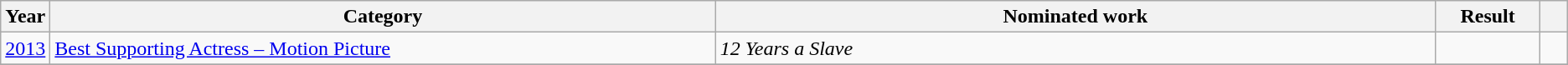<table class=wikitable>
<tr>
<th scope="col" style="width:1em;">Year</th>
<th scope="col" style="width:36em;">Category</th>
<th scope="col" style="width:39em;">Nominated work</th>
<th scope="col" style="width:5em;">Result</th>
<th scope="col" style="width:1em;"></th>
</tr>
<tr>
<td><a href='#'>2013</a></td>
<td><a href='#'>Best Supporting Actress – Motion Picture</a></td>
<td><em>12 Years a Slave</em></td>
<td></td>
<td></td>
</tr>
<tr>
</tr>
</table>
